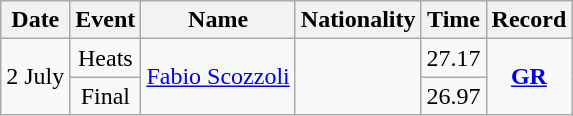<table class=wikitable style=text-align:center>
<tr>
<th>Date</th>
<th>Event</th>
<th>Name</th>
<th>Nationality</th>
<th>Time</th>
<th>Record</th>
</tr>
<tr>
<td rowspan=2>2 July</td>
<td>Heats</td>
<td rowspan=2 align=left><a href='#'>Fabio Scozzoli</a></td>
<td rowspan=2 align=left></td>
<td>27.17</td>
<td rowspan=2><strong><a href='#'>GR</a></strong></td>
</tr>
<tr>
<td>Final</td>
<td>26.97</td>
</tr>
</table>
